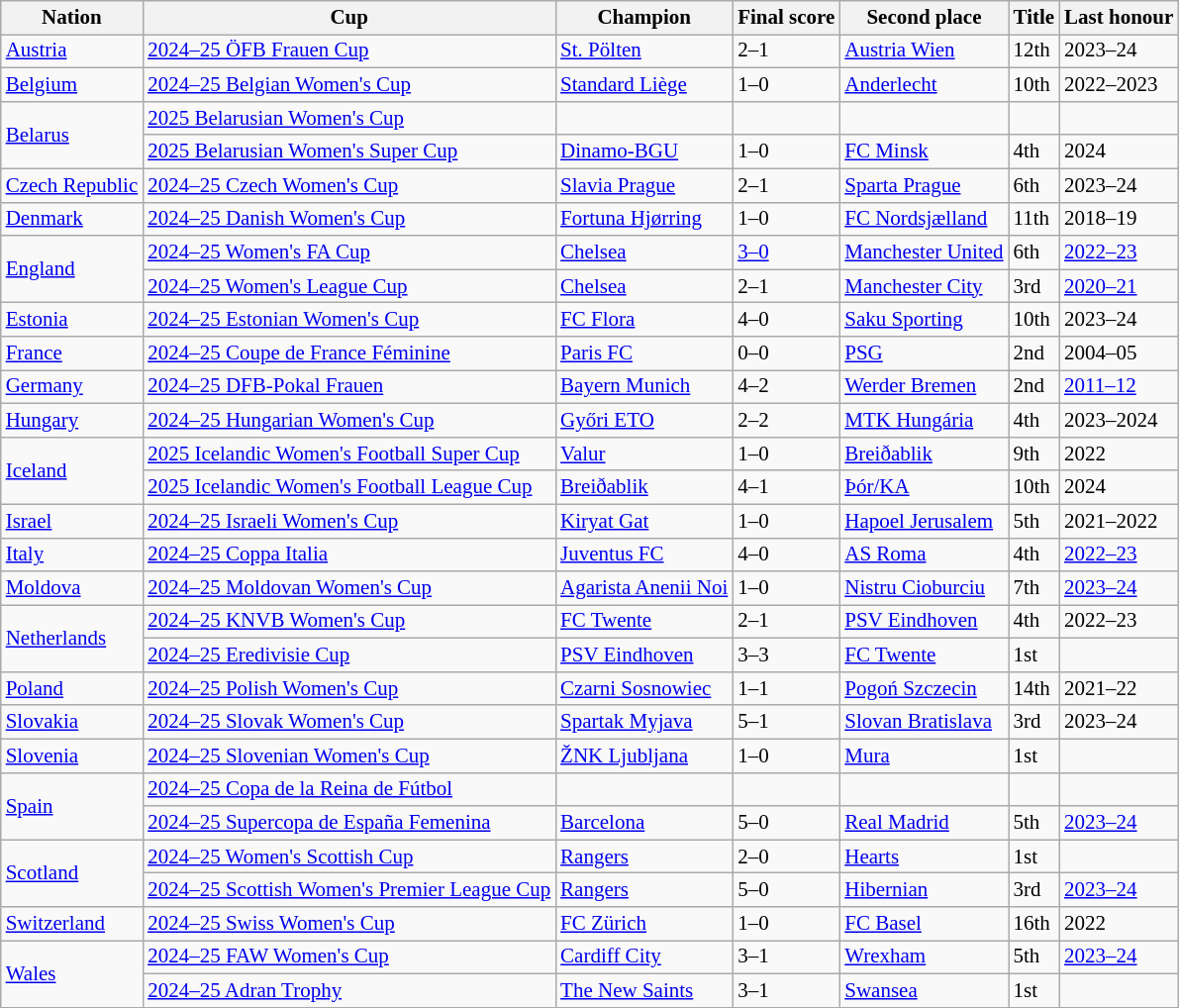<table class="wikitable" style="font-size:14px">
<tr>
<th>Nation</th>
<th>Cup</th>
<th>Champion</th>
<th>Final score</th>
<th>Second place</th>
<th data-sort-type="number">Title</th>
<th>Last honour</th>
</tr>
<tr>
<td align=left rowspan=> <a href='#'>Austria</a></td>
<td align=left><a href='#'>2024–25 ÖFB Frauen Cup</a></td>
<td><a href='#'>St. Pölten</a></td>
<td>2–1</td>
<td><a href='#'>Austria Wien</a></td>
<td>12th</td>
<td>2023–24</td>
</tr>
<tr>
<td align=left rowspan=> <a href='#'>Belgium</a></td>
<td align=left><a href='#'>2024–25 Belgian Women's Cup</a></td>
<td><a href='#'>Standard Liège</a></td>
<td>1–0</td>
<td><a href='#'>Anderlecht</a></td>
<td>10th</td>
<td>2022–2023</td>
</tr>
<tr>
<td align=left rowspan=2> <a href='#'>Belarus</a></td>
<td align=left><a href='#'>2025 Belarusian Women's Cup</a></td>
<td></td>
<td></td>
<td></td>
<td></td>
<td></td>
</tr>
<tr>
<td align=left><a href='#'>2025 Belarusian Women's Super Cup</a></td>
<td><a href='#'>Dinamo-BGU</a></td>
<td>1–0</td>
<td><a href='#'>FC Minsk</a></td>
<td>4th</td>
<td>2024</td>
</tr>
<tr>
<td align=left rowspan=> <a href='#'>Czech Republic</a></td>
<td align=left><a href='#'>2024–25 Czech Women's Cup</a></td>
<td><a href='#'>Slavia Prague</a></td>
<td>2–1</td>
<td><a href='#'>Sparta Prague</a></td>
<td>6th</td>
<td>2023–24</td>
</tr>
<tr>
<td align=left rowspan=> <a href='#'>Denmark</a></td>
<td align=left><a href='#'>2024–25 Danish Women's Cup</a></td>
<td><a href='#'>Fortuna Hjørring</a></td>
<td>1–0 </td>
<td><a href='#'>FC Nordsjælland</a></td>
<td>11th</td>
<td>2018–19</td>
</tr>
<tr>
<td align=left rowspan=2> <a href='#'>England</a></td>
<td align=left><a href='#'>2024–25 Women's FA Cup</a></td>
<td><a href='#'>Chelsea</a></td>
<td><a href='#'>3–0</a></td>
<td><a href='#'>Manchester United</a></td>
<td>6th</td>
<td><a href='#'>2022–23</a></td>
</tr>
<tr>
<td align=left><a href='#'>2024–25 Women's League Cup</a></td>
<td><a href='#'>Chelsea</a></td>
<td>2–1</td>
<td><a href='#'>Manchester City</a></td>
<td>3rd</td>
<td><a href='#'>2020–21</a></td>
</tr>
<tr>
<td align=left rowspan=> <a href='#'>Estonia</a></td>
<td align=left><a href='#'>2024–25 Estonian Women's Cup</a></td>
<td><a href='#'>FC Flora</a></td>
<td>4–0</td>
<td><a href='#'>Saku Sporting</a></td>
<td>10th</td>
<td>2023–24</td>
</tr>
<tr>
<td align=left rowspan=> <a href='#'>France</a></td>
<td align=left><a href='#'>2024–25 Coupe de France Féminine</a></td>
<td><a href='#'>Paris FC</a></td>
<td>0–0 </td>
<td><a href='#'>PSG</a></td>
<td>2nd</td>
<td>2004–05</td>
</tr>
<tr>
<td align=left rowspan=> <a href='#'>Germany</a></td>
<td align=left><a href='#'>2024–25 DFB-Pokal Frauen</a></td>
<td><a href='#'>Bayern Munich</a></td>
<td>4–2</td>
<td><a href='#'>Werder Bremen</a></td>
<td>2nd</td>
<td><a href='#'>2011–12</a></td>
</tr>
<tr>
<td align=left rowspan=> <a href='#'>Hungary</a></td>
<td align=left><a href='#'>2024–25 Hungarian Women's Cup</a></td>
<td><a href='#'>Győri ETO</a></td>
<td>2–2 </td>
<td><a href='#'>MTK Hungária</a></td>
<td>4th</td>
<td>2023–2024</td>
</tr>
<tr>
<td align=left rowspan=2> <a href='#'>Iceland</a></td>
<td align=left><a href='#'>2025 Icelandic Women's Football Super Cup</a></td>
<td><a href='#'>Valur</a></td>
<td>1–0</td>
<td><a href='#'>Breiðablik</a></td>
<td>9th</td>
<td>2022</td>
</tr>
<tr>
<td align=left><a href='#'>2025 Icelandic Women's Football League Cup</a></td>
<td><a href='#'>Breiðablik</a></td>
<td>4–1</td>
<td><a href='#'>Þór/KA</a></td>
<td>10th</td>
<td>2024</td>
</tr>
<tr>
<td align=left rowspan=> <a href='#'>Israel</a></td>
<td align=left><a href='#'>2024–25 Israeli Women's Cup</a></td>
<td><a href='#'>Kiryat Gat</a></td>
<td>1–0</td>
<td><a href='#'>Hapoel Jerusalem</a></td>
<td>5th</td>
<td>2021–2022</td>
</tr>
<tr>
<td align=left rowspan=> <a href='#'>Italy</a></td>
<td align=left><a href='#'>2024–25 Coppa Italia</a></td>
<td><a href='#'>Juventus FC</a></td>
<td>4–0</td>
<td><a href='#'>AS Roma</a></td>
<td>4th</td>
<td><a href='#'>2022–23</a></td>
</tr>
<tr>
<td align=left rowspan=> <a href='#'>Moldova</a></td>
<td align=left><a href='#'>2024–25 Moldovan Women's Cup</a></td>
<td><a href='#'>Agarista Anenii Noi</a></td>
<td>1–0</td>
<td><a href='#'>Nistru Cioburciu</a></td>
<td>7th</td>
<td><a href='#'>2023–24</a></td>
</tr>
<tr>
<td align=left rowspan=2> <a href='#'>Netherlands</a></td>
<td align=left><a href='#'>2024–25 KNVB Women's Cup</a></td>
<td><a href='#'>FC Twente</a></td>
<td>2–1</td>
<td><a href='#'>PSV Eindhoven</a></td>
<td>4th</td>
<td>2022–23</td>
</tr>
<tr>
<td align=left><a href='#'>2024–25 Eredivisie Cup</a></td>
<td><a href='#'>PSV Eindhoven</a></td>
<td>3–3  </td>
<td><a href='#'>FC Twente</a></td>
<td>1st</td>
<td></td>
</tr>
<tr>
<td align=left rowspan=> <a href='#'>Poland</a></td>
<td align=left><a href='#'>2024–25 Polish Women's Cup</a></td>
<td><a href='#'>Czarni Sosnowiec</a></td>
<td>1–1  </td>
<td><a href='#'>Pogoń Szczecin</a></td>
<td>14th</td>
<td>2021–22</td>
</tr>
<tr>
<td align=left rowspan=> <a href='#'>Slovakia</a></td>
<td align=left><a href='#'>2024–25 Slovak Women's Cup</a></td>
<td><a href='#'>Spartak Myjava</a></td>
<td>5–1</td>
<td><a href='#'>Slovan Bratislava</a></td>
<td>3rd</td>
<td>2023–24</td>
</tr>
<tr>
<td align=left rowspan=> <a href='#'>Slovenia</a></td>
<td align=left><a href='#'>2024–25 Slovenian Women's Cup</a></td>
<td><a href='#'>ŽNK Ljubljana</a></td>
<td>1–0</td>
<td><a href='#'>Mura</a></td>
<td>1st</td>
<td></td>
</tr>
<tr>
<td align=left rowspan=2> <a href='#'>Spain</a></td>
<td align=left><a href='#'>2024–25 Copa de la Reina de Fútbol</a></td>
<td></td>
<td></td>
<td></td>
<td></td>
<td></td>
</tr>
<tr>
<td align="left"><a href='#'>2024–25 Supercopa de España Femenina</a></td>
<td><a href='#'>Barcelona</a></td>
<td>5–0</td>
<td><a href='#'>Real Madrid</a></td>
<td>5th</td>
<td><a href='#'>2023–24</a></td>
</tr>
<tr>
<td align=left rowspan=2> <a href='#'>Scotland</a></td>
<td align=left><a href='#'>2024–25 Women's Scottish Cup</a></td>
<td><a href='#'>Rangers</a></td>
<td>2–0</td>
<td><a href='#'>Hearts</a></td>
<td>1st</td>
<td></td>
</tr>
<tr>
<td align=left><a href='#'>2024–25 Scottish Women's Premier League Cup</a></td>
<td><a href='#'>Rangers</a></td>
<td>5–0</td>
<td><a href='#'>Hibernian</a></td>
<td>3rd</td>
<td><a href='#'>2023–24</a></td>
</tr>
<tr>
<td align=left rowspan=> <a href='#'>Switzerland</a></td>
<td align=left><a href='#'>2024–25 Swiss Women's Cup</a></td>
<td><a href='#'>FC Zürich</a></td>
<td>1–0</td>
<td><a href='#'>FC Basel</a></td>
<td>16th</td>
<td>2022</td>
</tr>
<tr>
<td align=left rowspan=2> <a href='#'>Wales</a></td>
<td align=left><a href='#'>2024–25 FAW Women's Cup</a></td>
<td><a href='#'>Cardiff City</a></td>
<td>3–1</td>
<td><a href='#'>Wrexham</a></td>
<td>5th</td>
<td><a href='#'>2023–24</a></td>
</tr>
<tr>
<td align=left><a href='#'>2024–25 Adran Trophy</a></td>
<td><a href='#'>The New Saints</a></td>
<td>3–1</td>
<td><a href='#'>Swansea</a></td>
<td>1st</td>
<td></td>
</tr>
</table>
